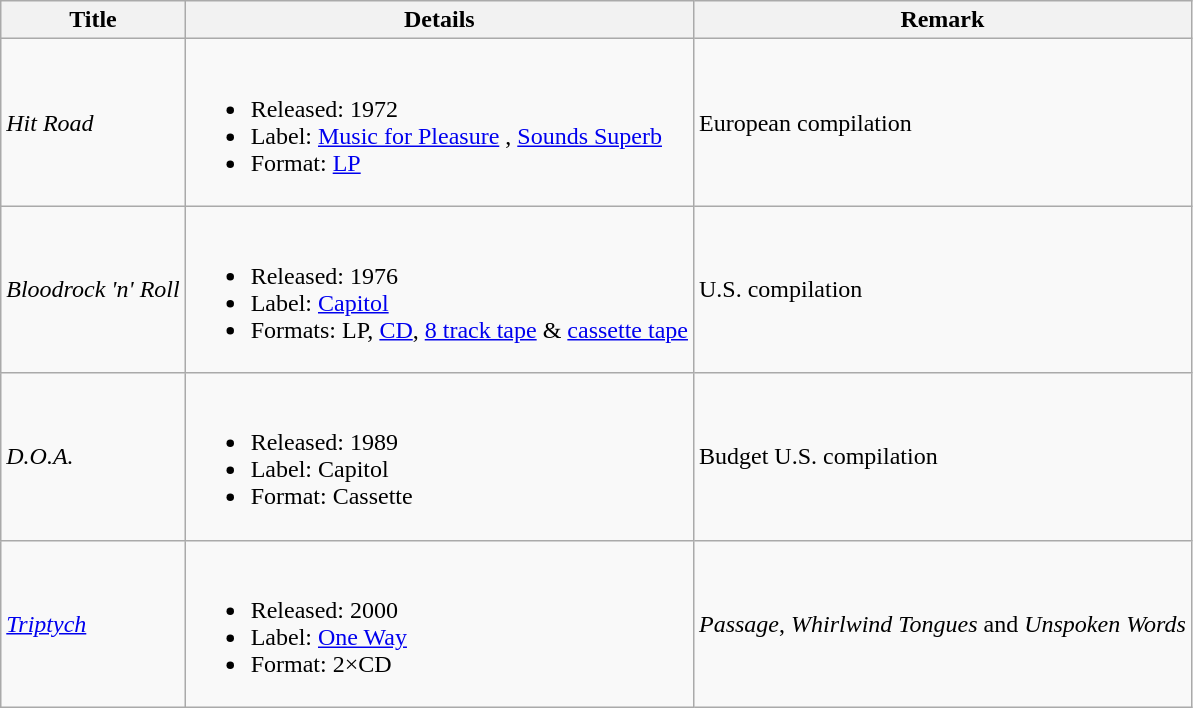<table class="wikitable">
<tr>
<th>Title</th>
<th>Details</th>
<th>Remark</th>
</tr>
<tr>
<td><em>Hit Road</em></td>
<td><br><ul><li>Released: 1972</li><li>Label: <a href='#'>Music for Pleasure</a> , <a href='#'>Sounds Superb</a> </li><li>Format: <a href='#'>LP</a></li></ul></td>
<td>European compilation</td>
</tr>
<tr>
<td><em>Bloodrock 'n' Roll</em></td>
<td><br><ul><li>Released: 1976</li><li>Label: <a href='#'>Capitol</a></li><li>Formats: LP, <a href='#'>CD</a>, <a href='#'>8 track tape</a> & <a href='#'>cassette tape</a> </li></ul></td>
<td>U.S. compilation</td>
</tr>
<tr>
<td><em>D.O.A.</em></td>
<td><br><ul><li>Released: 1989</li><li>Label: Capitol</li><li>Format: Cassette</li></ul></td>
<td>Budget U.S. compilation</td>
</tr>
<tr>
<td><em><a href='#'>Triptych</a></em></td>
<td><br><ul><li>Released: 2000</li><li>Label: <a href='#'>One Way</a></li><li>Format: 2×CD</li></ul></td>
<td><em>Passage</em>, <em>Whirlwind Tongues</em> and <em>Unspoken Words</em></td>
</tr>
</table>
